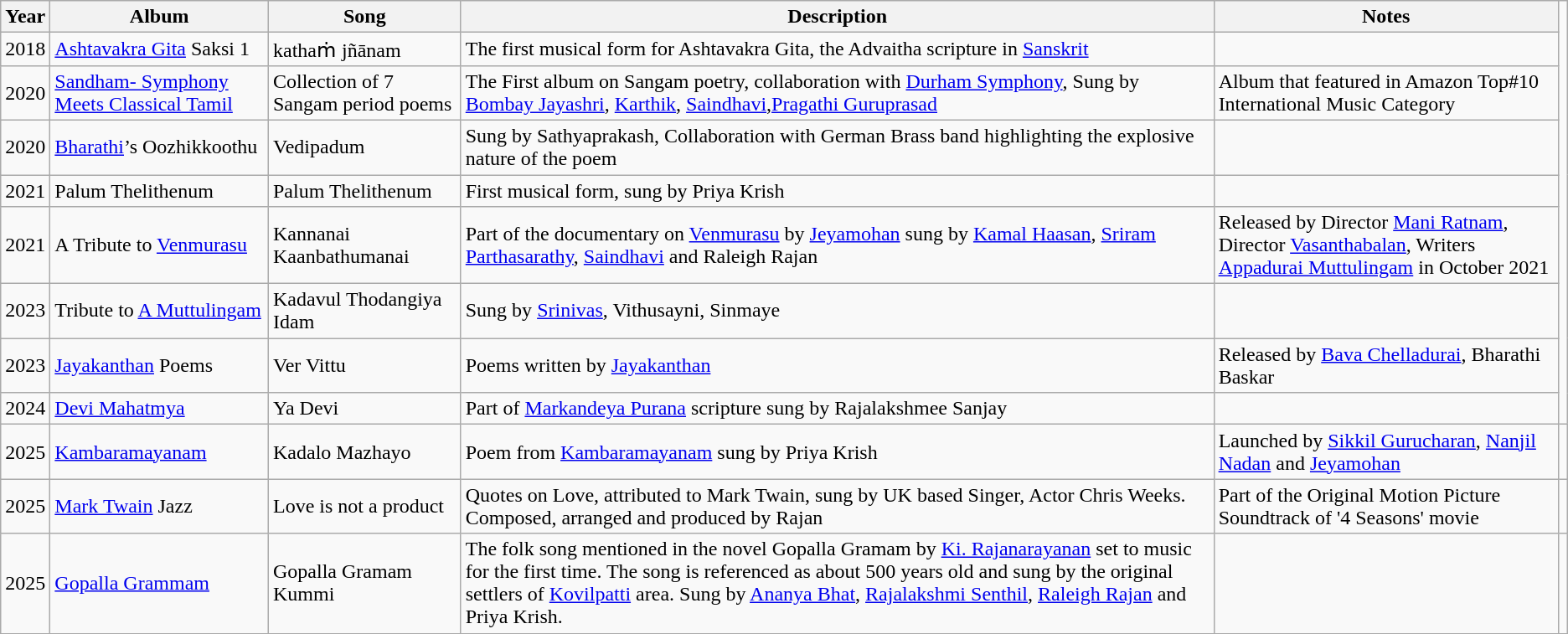<table class="wikitable sortable">
<tr>
<th class="sortable">Year</th>
<th class="sortable">Album</th>
<th class="sortable">Song</th>
<th class="sortable">Description</th>
<th class="sortable">Notes</th>
</tr>
<tr>
<td>2018</td>
<td><a href='#'>Ashtavakra Gita</a> Saksi 1</td>
<td>kathaṁ jñānam</td>
<td>The first musical form for Ashtavakra Gita, the Advaitha scripture in <a href='#'>Sanskrit</a></td>
<td></td>
</tr>
<tr>
<td>2020</td>
<td><a href='#'>Sandham- Symphony Meets Classical Tamil</a></td>
<td>Collection of 7 Sangam period poems</td>
<td>The First album on Sangam poetry, collaboration with <a href='#'>Durham Symphony</a>, Sung by <a href='#'>Bombay Jayashri</a>, <a href='#'>Karthik</a>, <a href='#'>Saindhavi</a>,<a href='#'>Pragathi Guruprasad</a></td>
<td>Album that featured in Amazon Top#10 International Music Category</td>
</tr>
<tr>
<td>2020</td>
<td><a href='#'>Bharathi</a>’s Oozhikkoothu</td>
<td>Vedipadum</td>
<td>Sung by Sathyaprakash, Collaboration with German Brass band highlighting the explosive nature of the poem</td>
<td></td>
</tr>
<tr>
<td>2021</td>
<td>Palum Thelithenum</td>
<td>Palum Thelithenum</td>
<td>First musical form, sung by Priya Krish</td>
<td></td>
</tr>
<tr>
<td>2021</td>
<td>A Tribute to <a href='#'>Venmurasu</a></td>
<td>Kannanai Kaanbathumanai</td>
<td>Part of the documentary on <a href='#'>Venmurasu</a> by <a href='#'>Jeyamohan</a> sung by <a href='#'>Kamal Haasan</a>, <a href='#'>Sriram Parthasarathy</a>, <a href='#'>Saindhavi</a> and Raleigh Rajan</td>
<td>Released by Director <a href='#'>Mani Ratnam</a>, Director <a href='#'>Vasanthabalan</a>, Writers <a href='#'>Appadurai Muttulingam</a> in October 2021</td>
</tr>
<tr>
<td>2023</td>
<td>Tribute to <a href='#'> A Muttulingam</a></td>
<td>Kadavul Thodangiya Idam</td>
<td>Sung by <a href='#'>Srinivas</a>, Vithusayni, Sinmaye</td>
<td></td>
</tr>
<tr>
<td>2023</td>
<td><a href='#'>Jayakanthan</a> Poems</td>
<td>Ver Vittu</td>
<td>Poems written by <a href='#'>Jayakanthan</a></td>
<td>Released by <a href='#'>Bava Chelladurai</a>, Bharathi Baskar</td>
</tr>
<tr>
<td>2024</td>
<td><a href='#'>Devi Mahatmya</a></td>
<td>Ya Devi</td>
<td>Part of <a href='#'>Markandeya Purana</a> scripture sung by Rajalakshmee Sanjay</td>
<td></td>
</tr>
<tr>
<td>2025</td>
<td><a href='#'>Kambaramayanam</a></td>
<td>Kadalo Mazhayo</td>
<td>Poem from <a href='#'>Kambaramayanam</a> sung by Priya Krish</td>
<td>Launched by <a href='#'>Sikkil Gurucharan</a>, <a href='#'>Nanjil Nadan</a> and <a href='#'>Jeyamohan</a></td>
<td></td>
</tr>
<tr>
<td>2025</td>
<td><a href='#'>Mark Twain</a> Jazz</td>
<td>Love is not a product</td>
<td>Quotes on Love, attributed to Mark Twain, sung by UK based Singer, Actor Chris Weeks. Composed, arranged and produced by Rajan</td>
<td>Part of the Original Motion Picture Soundtrack of '4 Seasons' movie</td>
<td></td>
</tr>
<tr>
<td>2025</td>
<td><a href='#'>Gopalla Grammam</a></td>
<td>Gopalla Gramam Kummi</td>
<td>The folk song mentioned in the novel Gopalla Gramam by <a href='#'>Ki. Rajanarayanan</a> set to music for the first time. The song is referenced as about 500 years old and sung by the original settlers of <a href='#'>Kovilpatti</a> area. Sung by <a href='#'>Ananya Bhat</a>, <a href='#'>Rajalakshmi Senthil</a>, <a href='#'> Raleigh Rajan</a> and Priya Krish.</td>
<td></td>
</tr>
<tr>
</tr>
</table>
